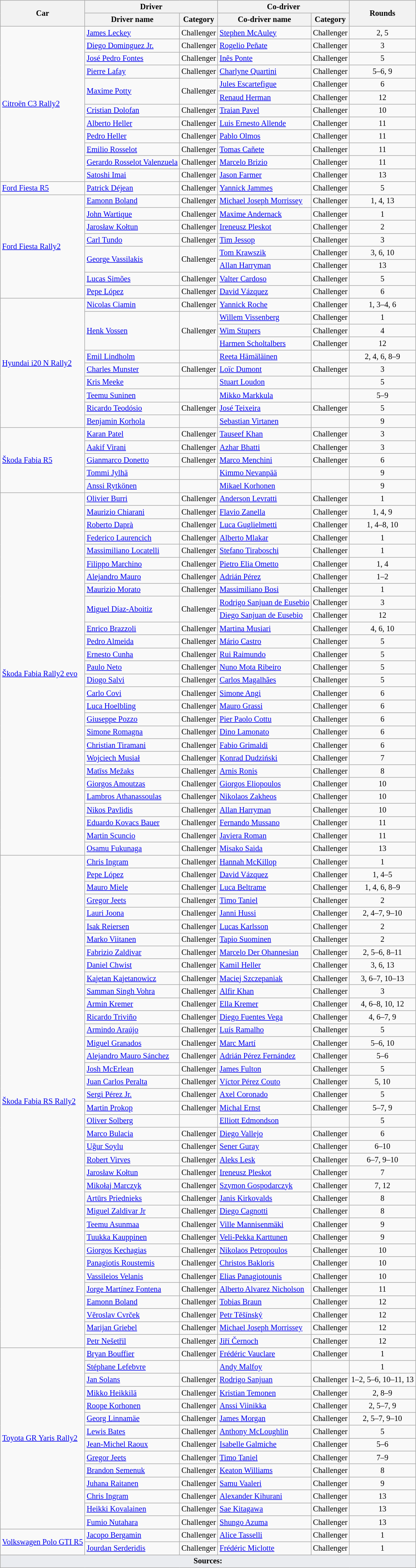<table class="wikitable" style="font-size: 85%;">
<tr>
<th rowspan="2">Car</th>
<th colspan="2">Driver</th>
<th colspan="2">Co-driver</th>
<th rowspan="2">Rounds</th>
</tr>
<tr>
<th>Driver name</th>
<th>Category</th>
<th>Co-driver name</th>
<th>Category</th>
</tr>
<tr>
<td rowspan="12"><a href='#'>Citroën C3 Rally2</a></td>
<td> <a href='#'>James Leckey</a></td>
<td>Challenger</td>
<td> <a href='#'>Stephen McAuley</a></td>
<td>Challenger</td>
<td align="center">2, 5</td>
</tr>
<tr>
<td> <a href='#'>Diego Dominguez Jr.</a></td>
<td>Challenger</td>
<td> <a href='#'>Rogelio Peñate</a></td>
<td>Challenger</td>
<td align="center">3</td>
</tr>
<tr>
<td> <a href='#'>José Pedro Fontes</a></td>
<td>Challenger</td>
<td> <a href='#'>Inês Ponte</a></td>
<td>Challenger</td>
<td align="center">5</td>
</tr>
<tr>
<td> <a href='#'>Pierre Lafay</a></td>
<td>Challenger</td>
<td> <a href='#'>Charlyne Quartini</a></td>
<td>Challenger</td>
<td align="center">5–6, 9</td>
</tr>
<tr>
<td rowspan=2> <a href='#'>Maxime Potty</a></td>
<td rowspan=2>Challenger</td>
<td> <a href='#'>Jules Escartefigue</a></td>
<td>Challenger</td>
<td align="center">6</td>
</tr>
<tr>
<td> <a href='#'>Renaud Herman</a></td>
<td>Challenger</td>
<td align="center">12</td>
</tr>
<tr>
<td> <a href='#'>Cristian Dolofan</a></td>
<td>Challenger</td>
<td> <a href='#'>Traian Pavel</a></td>
<td>Challenger</td>
<td align="center">10</td>
</tr>
<tr>
<td> <a href='#'>Alberto Heller</a></td>
<td>Challenger</td>
<td> <a href='#'>Luis Ernesto Allende</a></td>
<td>Challenger</td>
<td align="center">11</td>
</tr>
<tr>
<td> <a href='#'>Pedro Heller</a></td>
<td>Challenger</td>
<td> <a href='#'>Pablo Olmos</a></td>
<td>Challenger</td>
<td align="center">11</td>
</tr>
<tr>
<td> <a href='#'>Emilio Rosselot</a></td>
<td>Challenger</td>
<td> <a href='#'>Tomas Cañete</a></td>
<td>Challenger</td>
<td align="center">11</td>
</tr>
<tr>
<td> <a href='#'>Gerardo Rosselot Valenzuela</a></td>
<td>Challenger</td>
<td> <a href='#'>Marcelo Brizio</a></td>
<td>Challenger</td>
<td align="center">11</td>
</tr>
<tr>
<td> <a href='#'>Satoshi Imai</a></td>
<td>Challenger</td>
<td> <a href='#'>Jason Farmer</a></td>
<td>Challenger</td>
<td align="center">13</td>
</tr>
<tr>
<td><a href='#'>Ford Fiesta R5</a></td>
<td> <a href='#'>Patrick Déjean</a></td>
<td>Challenger</td>
<td> <a href='#'>Yannick Jammes</a></td>
<td>Challenger</td>
<td align="center">5</td>
</tr>
<tr>
<td rowspan="8"><a href='#'>Ford Fiesta Rally2</a></td>
<td> <a href='#'>Eamonn Boland</a></td>
<td>Challenger</td>
<td> <a href='#'>Michael Joseph Morrissey</a></td>
<td>Challenger</td>
<td align="center">1, 4, 13</td>
</tr>
<tr>
<td> <a href='#'>John Wartique</a></td>
<td>Challenger</td>
<td> <a href='#'>Maxime Andernack</a></td>
<td>Challenger</td>
<td align="center">1</td>
</tr>
<tr>
<td> <a href='#'>Jarosław Kołtun</a></td>
<td>Challenger</td>
<td> <a href='#'>Ireneusz Pleskot</a></td>
<td>Challenger</td>
<td align="center">2</td>
</tr>
<tr>
<td> <a href='#'>Carl Tundo</a></td>
<td>Challenger</td>
<td> <a href='#'>Tim Jessop</a></td>
<td>Challenger</td>
<td align="center">3</td>
</tr>
<tr>
<td rowspan=2> <a href='#'>George Vassilakis</a></td>
<td rowspan=2>Challenger</td>
<td> <a href='#'>Tom Krawszik</a></td>
<td>Challenger</td>
<td align="center">3, 6, 10</td>
</tr>
<tr>
<td> <a href='#'>Allan Harryman</a></td>
<td>Challenger</td>
<td align="center">13</td>
</tr>
<tr>
<td> <a href='#'>Lucas Simões</a></td>
<td>Challenger</td>
<td> <a href='#'>Valter Cardoso</a></td>
<td>Challenger</td>
<td align="center">5</td>
</tr>
<tr>
<td> <a href='#'>Pepe López</a></td>
<td>Challenger</td>
<td> <a href='#'>David Vázquez</a></td>
<td>Challenger</td>
<td align="center">6</td>
</tr>
<tr>
<td rowspan="10"><a href='#'>Hyundai i20 N Rally2</a></td>
<td> <a href='#'>Nicolas Ciamin</a></td>
<td>Challenger</td>
<td> <a href='#'>Yannick Roche</a></td>
<td>Challenger</td>
<td align="center">1, 3–4, 6</td>
</tr>
<tr>
<td rowspan="3"> <a href='#'>Henk Vossen</a></td>
<td rowspan="3">Challenger</td>
<td> <a href='#'>Willem Vissenberg</a></td>
<td>Challenger</td>
<td align="center">1</td>
</tr>
<tr>
<td> <a href='#'>Wim Stupers</a></td>
<td>Challenger</td>
<td align="center">4</td>
</tr>
<tr>
<td> <a href='#'>Harmen Scholtalbers</a></td>
<td>Challenger</td>
<td align="center">12</td>
</tr>
<tr>
<td> <a href='#'>Emil Lindholm</a></td>
<td></td>
<td> <a href='#'>Reeta Hämäläinen</a></td>
<td></td>
<td align="center">2, 4, 6, 8–9</td>
</tr>
<tr>
<td> <a href='#'>Charles Munster</a></td>
<td>Challenger</td>
<td> <a href='#'>Loïc Dumont</a></td>
<td>Challenger</td>
<td align="center">3</td>
</tr>
<tr>
<td> <a href='#'>Kris Meeke</a></td>
<td></td>
<td> <a href='#'>Stuart Loudon</a></td>
<td></td>
<td align="center">5</td>
</tr>
<tr>
<td> <a href='#'>Teemu Suninen</a></td>
<td></td>
<td> <a href='#'>Mikko Markkula</a></td>
<td></td>
<td align="center">5–9</td>
</tr>
<tr>
<td> <a href='#'>Ricardo Teodósio</a></td>
<td>Challenger</td>
<td> <a href='#'>José Teixeira</a></td>
<td>Challenger</td>
<td align="center">5</td>
</tr>
<tr>
<td> <a href='#'>Benjamin Korhola</a></td>
<td></td>
<td> <a href='#'>Sebastian Virtanen</a></td>
<td></td>
<td align="center">9</td>
</tr>
<tr>
<td rowspan="5"><a href='#'>Škoda Fabia R5</a></td>
<td> <a href='#'>Karan Patel</a></td>
<td>Challenger</td>
<td> <a href='#'>Tauseef Khan</a></td>
<td>Challenger</td>
<td align="center">3</td>
</tr>
<tr>
<td> <a href='#'>Aakif Virani</a></td>
<td>Challenger</td>
<td> <a href='#'>Azhar Bhatti</a></td>
<td>Challenger</td>
<td align="center">3</td>
</tr>
<tr>
<td> <a href='#'>Gianmarco Donetto</a></td>
<td>Challenger</td>
<td> <a href='#'>Marco Menchini</a></td>
<td>Challenger</td>
<td align="center">6</td>
</tr>
<tr>
<td> <a href='#'>Tommi Jylhä</a></td>
<td></td>
<td> <a href='#'>Kimmo Nevanpää</a></td>
<td></td>
<td align="center">9</td>
</tr>
<tr>
<td> <a href='#'>Anssi Rytkönen</a></td>
<td></td>
<td> <a href='#'>Mikael Korhonen</a></td>
<td></td>
<td align="center">9</td>
</tr>
<tr>
<td rowspan="28"><a href='#'>Škoda Fabia Rally2 evo</a></td>
<td> <a href='#'>Olivier Burri</a></td>
<td>Challenger</td>
<td> <a href='#'>Anderson Levratti</a></td>
<td>Challenger</td>
<td align="center">1</td>
</tr>
<tr>
<td> <a href='#'>Maurizio Chiarani</a></td>
<td>Challenger</td>
<td> <a href='#'>Flavio Zanella</a></td>
<td>Challenger</td>
<td align="center">1, 4, 9</td>
</tr>
<tr>
<td> <a href='#'>Roberto Daprà</a></td>
<td>Challenger</td>
<td> <a href='#'>Luca Guglielmetti</a></td>
<td>Challenger</td>
<td align="center">1, 4–8, 10</td>
</tr>
<tr>
<td> <a href='#'>Federico Laurencich</a></td>
<td>Challenger</td>
<td> <a href='#'>Alberto Mlakar</a></td>
<td>Challenger</td>
<td align="center">1</td>
</tr>
<tr>
<td> <a href='#'>Massimiliano Locatelli</a></td>
<td>Challenger</td>
<td> <a href='#'>Stefano Tiraboschi</a></td>
<td>Challenger</td>
<td align="center">1</td>
</tr>
<tr>
<td> <a href='#'>Filippo Marchino</a></td>
<td>Challenger</td>
<td> <a href='#'>Pietro Elia Ometto</a></td>
<td>Challenger</td>
<td align="center">1, 4</td>
</tr>
<tr>
<td> <a href='#'>Alejandro Mauro</a></td>
<td>Challenger</td>
<td> <a href='#'>Adrián Pérez</a></td>
<td>Challenger</td>
<td align="center">1–2</td>
</tr>
<tr>
<td> <a href='#'>Maurizio Morato</a></td>
<td>Challenger</td>
<td> <a href='#'>Massimiliano Bosi</a></td>
<td>Challenger</td>
<td align="center">1</td>
</tr>
<tr>
<td rowspan=2> <a href='#'>Miguel Díaz-Aboitiz</a></td>
<td rowspan=2>Challenger</td>
<td> <a href='#'>Rodrigo Sanjuan de Eusebio</a></td>
<td>Challenger</td>
<td align="center">3</td>
</tr>
<tr>
<td> <a href='#'>Diego Sanjuan de Eusebio</a></td>
<td>Challenger</td>
<td align="center">12</td>
</tr>
<tr>
<td> <a href='#'>Enrico Brazzoli</a></td>
<td>Challenger</td>
<td> <a href='#'>Martina Musiari</a></td>
<td>Challenger</td>
<td align="center">4, 6, 10</td>
</tr>
<tr>
<td> <a href='#'>Pedro Almeida</a></td>
<td>Challenger</td>
<td> <a href='#'>Mário Castro</a></td>
<td>Challenger</td>
<td align="center">5</td>
</tr>
<tr>
<td> <a href='#'>Ernesto Cunha</a></td>
<td>Challenger</td>
<td> <a href='#'>Rui Raimundo</a></td>
<td>Challenger</td>
<td align="center">5</td>
</tr>
<tr>
<td> <a href='#'>Paulo Neto</a></td>
<td>Challenger</td>
<td> <a href='#'>Nuno Mota Ribeiro</a></td>
<td>Challenger</td>
<td align="center">5</td>
</tr>
<tr>
<td> <a href='#'>Diogo Salvi</a></td>
<td>Challenger</td>
<td> <a href='#'>Carlos Magalhães</a></td>
<td>Challenger</td>
<td align="center">5</td>
</tr>
<tr>
<td> <a href='#'>Carlo Covi</a></td>
<td>Challenger</td>
<td> <a href='#'>Simone Angi</a></td>
<td>Challenger</td>
<td align="center">6</td>
</tr>
<tr>
<td> <a href='#'>Luca Hoelbling</a></td>
<td>Challenger</td>
<td> <a href='#'>Mauro Grassi</a></td>
<td>Challenger</td>
<td align="center">6</td>
</tr>
<tr>
<td> <a href='#'>Giuseppe Pozzo</a></td>
<td>Challenger</td>
<td> <a href='#'>Pier Paolo Cottu</a></td>
<td>Challenger</td>
<td align="center">6</td>
</tr>
<tr>
<td> <a href='#'>Simone Romagna</a></td>
<td>Challenger</td>
<td> <a href='#'>Dino Lamonato</a></td>
<td>Challenger</td>
<td align="center">6</td>
</tr>
<tr>
<td> <a href='#'>Christian Tiramani</a></td>
<td>Challenger</td>
<td> <a href='#'>Fabio Grimaldi</a></td>
<td>Challenger</td>
<td align="center">6</td>
</tr>
<tr>
<td> <a href='#'>Wojciech Musiał</a></td>
<td>Challenger</td>
<td> <a href='#'>Konrad Dudziński</a></td>
<td>Challenger</td>
<td align="center">7</td>
</tr>
<tr>
<td> <a href='#'>Matīss Mežaks</a></td>
<td>Challenger</td>
<td> <a href='#'>Arnis Ronis</a></td>
<td>Challenger</td>
<td align="center">8</td>
</tr>
<tr>
<td> <a href='#'>Giorgos Amoutzas</a></td>
<td>Challenger</td>
<td> <a href='#'>Giorgos Eliopoulos</a></td>
<td>Challenger</td>
<td align="center">10</td>
</tr>
<tr>
<td> <a href='#'>Lambros Athanassoulas</a></td>
<td>Challenger</td>
<td> <a href='#'>Nikolaos Zakheos</a></td>
<td>Challenger</td>
<td align="center">10</td>
</tr>
<tr>
<td> <a href='#'>Nikos Pavlidis</a></td>
<td>Challenger</td>
<td> <a href='#'>Allan Harryman</a></td>
<td>Challenger</td>
<td align="center">10</td>
</tr>
<tr>
<td> <a href='#'>Eduardo Kovacs Bauer</a></td>
<td>Challenger</td>
<td> <a href='#'>Fernando Mussano</a></td>
<td>Challenger</td>
<td align="center">11</td>
</tr>
<tr>
<td> <a href='#'>Martin Scuncio</a></td>
<td>Challenger</td>
<td> <a href='#'>Javiera Roman</a></td>
<td>Challenger</td>
<td align="center">11</td>
</tr>
<tr>
<td> <a href='#'>Osamu Fukunaga</a></td>
<td>Challenger</td>
<td> <a href='#'>Misako Saida</a></td>
<td>Challenger</td>
<td align="center">13</td>
</tr>
<tr>
<td rowspan="38"><a href='#'>Škoda Fabia RS Rally2</a></td>
<td> <a href='#'>Chris Ingram</a></td>
<td>Challenger</td>
<td> <a href='#'>Hannah McKillop</a></td>
<td>Challenger</td>
<td align="center">1</td>
</tr>
<tr>
<td> <a href='#'>Pepe López</a></td>
<td>Challenger</td>
<td> <a href='#'>David Vázquez</a></td>
<td>Challenger</td>
<td align="center">1, 4–5</td>
</tr>
<tr>
<td> <a href='#'>Mauro Miele</a></td>
<td>Challenger</td>
<td> <a href='#'>Luca Beltrame</a></td>
<td>Challenger</td>
<td align="center">1, 4, 6, 8–9</td>
</tr>
<tr>
<td> <a href='#'>Gregor Jeets</a></td>
<td>Challenger</td>
<td> <a href='#'>Timo Taniel</a></td>
<td>Challenger</td>
<td align="center">2</td>
</tr>
<tr>
<td> <a href='#'>Lauri Joona</a></td>
<td>Challenger</td>
<td> <a href='#'>Janni Hussi</a></td>
<td>Challenger</td>
<td align="center">2, 4–7, 9–10</td>
</tr>
<tr>
<td> <a href='#'>Isak Reiersen</a></td>
<td>Challenger</td>
<td> <a href='#'>Lucas Karlsson</a></td>
<td>Challenger</td>
<td align="center">2</td>
</tr>
<tr>
<td> <a href='#'>Marko Viitanen</a></td>
<td>Challenger</td>
<td> <a href='#'>Tapio Suominen</a></td>
<td>Challenger</td>
<td align="center">2</td>
</tr>
<tr>
<td> <a href='#'>Fabrizio Zaldivar</a></td>
<td>Challenger</td>
<td> <a href='#'>Marcelo Der Ohannesian</a></td>
<td>Challenger</td>
<td align="center">2, 5–6, 8–11</td>
</tr>
<tr>
<td> <a href='#'>Daniel Chwist</a></td>
<td>Challenger</td>
<td> <a href='#'>Kamil Heller</a></td>
<td>Challenger</td>
<td align="center">3, 6, 13</td>
</tr>
<tr>
<td> <a href='#'>Kajetan Kajetanowicz</a></td>
<td>Challenger</td>
<td> <a href='#'>Maciej Szczepaniak</a></td>
<td>Challenger</td>
<td align="center">3, 6–7, 10–13</td>
</tr>
<tr>
<td> <a href='#'>Samman Singh Vohra</a></td>
<td>Challenger</td>
<td> <a href='#'>Alfir Khan</a></td>
<td>Challenger</td>
<td align="center">3</td>
</tr>
<tr>
<td> <a href='#'>Armin Kremer</a></td>
<td>Challenger</td>
<td> <a href='#'>Ella Kremer</a></td>
<td>Challenger</td>
<td align="center">4, 6–8, 10, 12</td>
</tr>
<tr>
<td> <a href='#'>Ricardo Triviño</a></td>
<td>Challenger</td>
<td> <a href='#'>Diego Fuentes Vega</a></td>
<td>Challenger</td>
<td align="center">4, 6–7, 9</td>
</tr>
<tr>
<td> <a href='#'>Armindo Araújo</a></td>
<td>Challenger</td>
<td> <a href='#'>Luís Ramalho</a></td>
<td>Challenger</td>
<td align="center">5</td>
</tr>
<tr>
<td> <a href='#'>Miguel Granados</a></td>
<td>Challenger</td>
<td> <a href='#'>Marc Martí</a></td>
<td>Challenger</td>
<td align="center">5–6, 10</td>
</tr>
<tr>
<td> <a href='#'>Alejandro Mauro Sánchez</a></td>
<td>Challenger</td>
<td> <a href='#'>Adrián Pérez Fernández</a></td>
<td>Challenger</td>
<td align="center">5–6</td>
</tr>
<tr>
<td> <a href='#'>Josh McErlean</a></td>
<td>Challenger</td>
<td> <a href='#'>James Fulton</a></td>
<td>Challenger</td>
<td align="center">5</td>
</tr>
<tr>
<td> <a href='#'>Juan Carlos Peralta</a></td>
<td>Challenger</td>
<td> <a href='#'>Víctor Pérez Couto</a></td>
<td>Challenger</td>
<td align="center">5, 10</td>
</tr>
<tr>
<td> <a href='#'>Sergi Pérez Jr.</a></td>
<td>Challenger</td>
<td> <a href='#'>Axel Coronado</a></td>
<td>Challenger</td>
<td align="center">5</td>
</tr>
<tr>
<td> <a href='#'>Martin Prokop</a></td>
<td>Challenger</td>
<td> <a href='#'>Michal Ernst</a></td>
<td>Challenger</td>
<td align="center">5–7, 9</td>
</tr>
<tr>
<td> <a href='#'>Oliver Solberg</a></td>
<td></td>
<td> <a href='#'>Elliott Edmondson</a></td>
<td></td>
<td align="center">5</td>
</tr>
<tr>
<td> <a href='#'>Marco Bulacia</a></td>
<td>Challenger</td>
<td> <a href='#'>Diego Vallejo</a></td>
<td>Challenger</td>
<td align="center">6</td>
</tr>
<tr>
<td> <a href='#'>Uğur Soylu</a></td>
<td>Challenger</td>
<td> <a href='#'>Sener Guray</a></td>
<td>Challenger</td>
<td align="center">6–10</td>
</tr>
<tr>
<td> <a href='#'>Robert Virves</a></td>
<td>Challenger</td>
<td> <a href='#'>Aleks Lesk</a></td>
<td>Challenger</td>
<td align="center">6–7, 9–10</td>
</tr>
<tr>
<td> <a href='#'>Jarosław Kołtun</a></td>
<td>Challenger</td>
<td> <a href='#'>Ireneusz Pleskot</a></td>
<td>Challenger</td>
<td align="center">7</td>
</tr>
<tr>
<td> <a href='#'>Mikołaj Marczyk</a></td>
<td>Challenger</td>
<td> <a href='#'>Szymon Gospodarczyk</a></td>
<td>Challenger</td>
<td align="center">7, 12</td>
</tr>
<tr>
<td> <a href='#'>Artūrs Priednieks</a></td>
<td>Challenger</td>
<td> <a href='#'>Janis Kirkovalds</a></td>
<td>Challenger</td>
<td align="center">8</td>
</tr>
<tr>
<td> <a href='#'>Miguel Zaldivar Jr</a></td>
<td>Challenger</td>
<td> <a href='#'>Diego Cagnotti</a></td>
<td>Challenger</td>
<td align="center">8</td>
</tr>
<tr>
<td> <a href='#'>Teemu Asunmaa</a></td>
<td>Challenger</td>
<td> <a href='#'>Ville Mannisenmäki</a></td>
<td>Challenger</td>
<td align="center">9</td>
</tr>
<tr>
<td> <a href='#'>Tuukka Kauppinen</a></td>
<td>Challenger</td>
<td> <a href='#'>Veli-Pekka Karttunen</a></td>
<td>Challenger</td>
<td align="center">9</td>
</tr>
<tr>
<td> <a href='#'>Giorgos Kechagias</a></td>
<td>Challenger</td>
<td> <a href='#'>Nikolaos Petropoulos</a></td>
<td>Challenger</td>
<td align="center">10</td>
</tr>
<tr>
<td> <a href='#'>Panagiotis Roustemis</a></td>
<td>Challenger</td>
<td> <a href='#'>Christos Bakloris</a></td>
<td>Challenger</td>
<td align="center">10</td>
</tr>
<tr>
<td> <a href='#'>Vassileios Velanis</a></td>
<td>Challenger</td>
<td> <a href='#'>Elias Panagiotounis</a></td>
<td>Challenger</td>
<td align="center">10</td>
</tr>
<tr>
<td> <a href='#'>Jorge Martínez Fontena</a></td>
<td>Challenger</td>
<td> <a href='#'>Alberto Alvarez Nicholson</a></td>
<td>Challenger</td>
<td align="center">11</td>
</tr>
<tr>
<td> <a href='#'>Eamonn Boland</a></td>
<td>Challenger</td>
<td> <a href='#'>Tobias Braun</a></td>
<td>Challenger</td>
<td align="center">12</td>
</tr>
<tr>
<td> <a href='#'>Věroslav Cvrček</a></td>
<td>Challenger</td>
<td> <a href='#'>Petr Těšínský</a></td>
<td>Challenger</td>
<td align="center">12</td>
</tr>
<tr>
<td> <a href='#'>Marijan Griebel</a></td>
<td>Challenger</td>
<td> <a href='#'>Michael Joseph Morrissey</a></td>
<td>Challenger</td>
<td align="center">12</td>
</tr>
<tr>
<td> <a href='#'>Petr Nešetřil</a></td>
<td>Challenger</td>
<td> <a href='#'>Jiří Černoch</a></td>
<td>Challenger</td>
<td align="center">12</td>
</tr>
<tr>
<td rowspan="14"><a href='#'>Toyota GR Yaris Rally2</a></td>
<td> <a href='#'>Bryan Bouffier</a></td>
<td>Challenger</td>
<td> <a href='#'>Frédéric Vauclare</a></td>
<td>Challenger</td>
<td align="center">1</td>
</tr>
<tr>
<td> <a href='#'>Stéphane Lefebvre</a></td>
<td></td>
<td> <a href='#'>Andy Malfoy</a></td>
<td></td>
<td align="center">1</td>
</tr>
<tr>
<td> <a href='#'>Jan Solans</a></td>
<td>Challenger</td>
<td> <a href='#'>Rodrigo Sanjuan</a></td>
<td>Challenger</td>
<td align="center">1–2, 5–6, 10–11, 13</td>
</tr>
<tr>
<td> <a href='#'>Mikko Heikkilä</a></td>
<td>Challenger</td>
<td> <a href='#'>Kristian Temonen</a></td>
<td>Challenger</td>
<td align="center">2, 8–9</td>
</tr>
<tr>
<td> <a href='#'>Roope Korhonen</a></td>
<td>Challenger</td>
<td> <a href='#'>Anssi Viinikka</a></td>
<td>Challenger</td>
<td align="center">2, 5–7, 9</td>
</tr>
<tr>
<td> <a href='#'>Georg Linnamäe</a></td>
<td>Challenger</td>
<td> <a href='#'>James Morgan</a></td>
<td>Challenger</td>
<td align="center">2, 5–7, 9–10</td>
</tr>
<tr>
<td> <a href='#'>Lewis Bates</a></td>
<td>Challenger</td>
<td> <a href='#'>Anthony McLoughlin</a></td>
<td>Challenger</td>
<td align="center">5</td>
</tr>
<tr>
<td> <a href='#'>Jean-Michel Raoux</a></td>
<td>Challenger</td>
<td> <a href='#'>Isabelle Galmiche</a></td>
<td>Challenger</td>
<td align="center">5–6</td>
</tr>
<tr>
<td> <a href='#'>Gregor Jeets</a></td>
<td>Challenger</td>
<td> <a href='#'>Timo Taniel</a></td>
<td>Challenger</td>
<td align="center">7–9</td>
</tr>
<tr>
<td> <a href='#'>Brandon Semenuk</a></td>
<td>Challenger</td>
<td> <a href='#'>Keaton Williams</a></td>
<td>Challenger</td>
<td align="center">8</td>
</tr>
<tr>
<td> <a href='#'>Juhana Raitanen</a></td>
<td>Challenger</td>
<td> <a href='#'>Samu Vaaleri</a></td>
<td>Challenger</td>
<td align="center">9</td>
</tr>
<tr>
<td> <a href='#'>Chris Ingram</a></td>
<td>Challenger</td>
<td> <a href='#'>Alexander Kihurani</a></td>
<td>Challenger</td>
<td align="center">13</td>
</tr>
<tr>
<td> <a href='#'>Heikki Kovalainen</a></td>
<td>Challenger</td>
<td> <a href='#'>Sae Kitagawa</a></td>
<td>Challenger</td>
<td align="center">13</td>
</tr>
<tr>
<td> <a href='#'>Fumio Nutahara</a></td>
<td>Challenger</td>
<td> <a href='#'>Shungo Azuma</a></td>
<td>Challenger</td>
<td align="center">13</td>
</tr>
<tr>
<td rowspan="2"><a href='#'>Volkswagen Polo GTI R5</a></td>
<td> <a href='#'>Jacopo Bergamin</a></td>
<td>Challenger</td>
<td> <a href='#'>Alice Tasselli</a></td>
<td>Challenger</td>
<td align="center">1</td>
</tr>
<tr>
<td> <a href='#'>Jourdan Serderidis</a></td>
<td>Challenger</td>
<td> <a href='#'>Frédéric Miclotte</a></td>
<td>Challenger</td>
<td align="center">1</td>
</tr>
<tr>
<td colspan="6" style="background-color:#EAECF0;text-align:center"><strong>Sources:</strong></td>
</tr>
</table>
